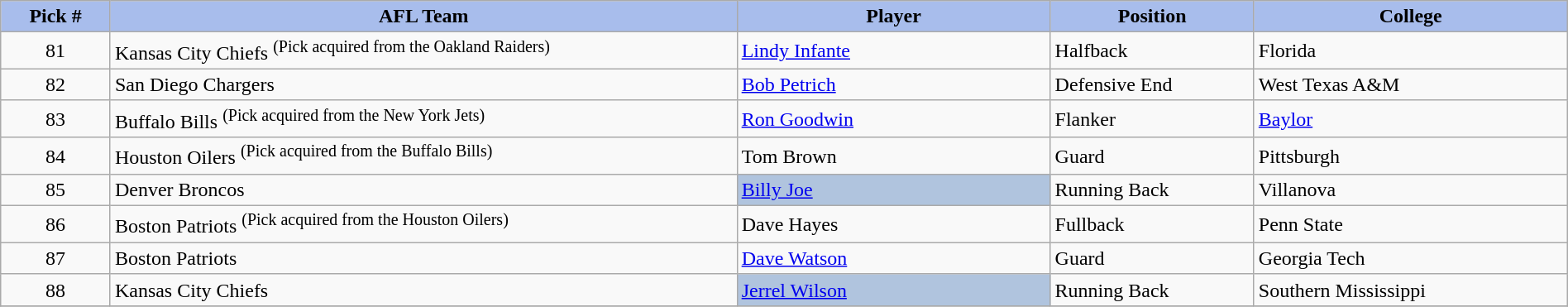<table class="wikitable sortable sortable" style="width: 100%">
<tr>
<th style="background:#A8BDEC;" width=7%>Pick #</th>
<th width=40% style="background:#A8BDEC;">AFL Team</th>
<th width=20% style="background:#A8BDEC;">Player</th>
<th width=13% style="background:#A8BDEC;">Position</th>
<th style="background:#A8BDEC;">College</th>
</tr>
<tr>
<td align=center>81</td>
<td>Kansas City Chiefs <sup>(Pick acquired from the Oakland Raiders)</sup></td>
<td><a href='#'>Lindy Infante</a></td>
<td>Halfback</td>
<td>Florida</td>
</tr>
<tr>
<td align=center>82</td>
<td>San Diego Chargers</td>
<td><a href='#'>Bob Petrich</a></td>
<td>Defensive End</td>
<td>West Texas A&M</td>
</tr>
<tr>
<td align=center>83</td>
<td>Buffalo Bills <sup>(Pick acquired from the New York Jets)</sup></td>
<td><a href='#'>Ron Goodwin</a></td>
<td>Flanker</td>
<td><a href='#'>Baylor</a></td>
</tr>
<tr>
<td align=center>84</td>
<td>Houston Oilers <sup>(Pick acquired from the Buffalo Bills)</sup></td>
<td>Tom Brown</td>
<td>Guard</td>
<td>Pittsburgh</td>
</tr>
<tr>
<td align=center>85</td>
<td>Denver Broncos</td>
<td bgcolor=lightsteelblue><a href='#'>Billy Joe</a></td>
<td>Running Back</td>
<td>Villanova</td>
</tr>
<tr>
<td align=center>86</td>
<td>Boston Patriots <sup>(Pick acquired from the Houston Oilers)</sup></td>
<td>Dave Hayes</td>
<td>Fullback</td>
<td>Penn State</td>
</tr>
<tr>
<td align=center>87</td>
<td>Boston Patriots</td>
<td><a href='#'>Dave Watson</a></td>
<td>Guard</td>
<td>Georgia Tech</td>
</tr>
<tr>
<td align=center>88</td>
<td>Kansas City Chiefs</td>
<td bgcolor=lightsteelblue><a href='#'>Jerrel Wilson</a></td>
<td>Running Back</td>
<td>Southern Mississippi</td>
</tr>
<tr>
</tr>
</table>
